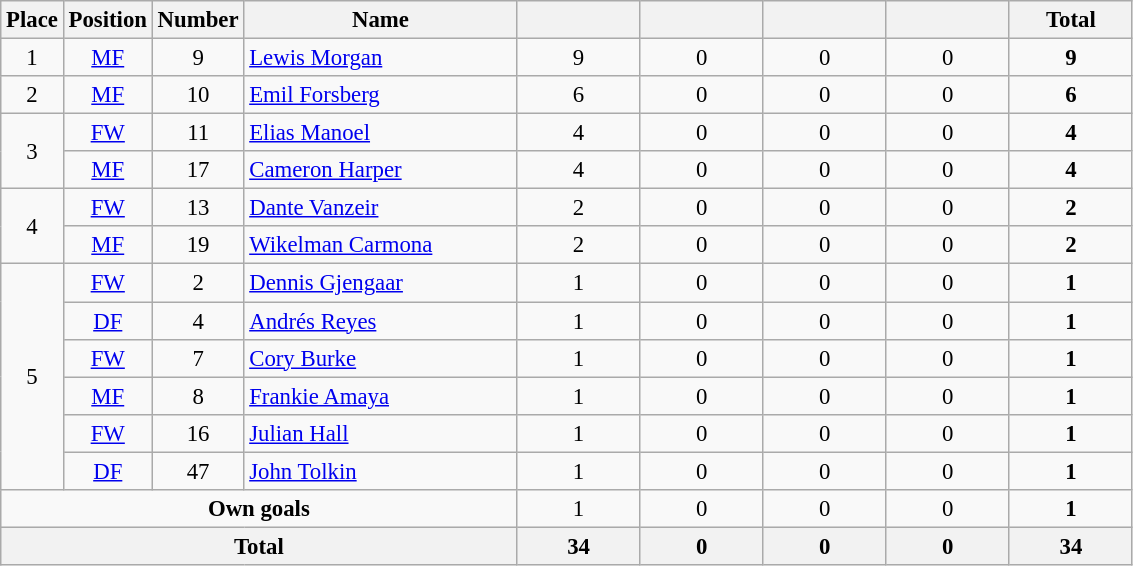<table class="wikitable" style="font-size: 95%; text-align: center;">
<tr>
<th width=30>Place</th>
<th width=30>Position</th>
<th width=30>Number</th>
<th width=175>Name</th>
<th width=75></th>
<th width=75></th>
<th width=75></th>
<th width=75></th>
<th width=75>Total</th>
</tr>
<tr>
<td>1</td>
<td><a href='#'>MF</a></td>
<td>9</td>
<td align="left"> <a href='#'>Lewis Morgan</a></td>
<td>9</td>
<td>0</td>
<td>0</td>
<td>0</td>
<td><strong>9</strong></td>
</tr>
<tr>
<td>2</td>
<td><a href='#'>MF</a></td>
<td>10</td>
<td align="left"> <a href='#'>Emil Forsberg</a></td>
<td>6</td>
<td>0</td>
<td>0</td>
<td>0</td>
<td><strong>6</strong></td>
</tr>
<tr>
<td rowspan="2">3</td>
<td><a href='#'>FW</a></td>
<td>11</td>
<td align="left"> <a href='#'>Elias Manoel</a></td>
<td>4</td>
<td>0</td>
<td>0</td>
<td>0</td>
<td><strong>4</strong></td>
</tr>
<tr>
<td><a href='#'>MF</a></td>
<td>17</td>
<td align="left"> <a href='#'>Cameron Harper</a></td>
<td>4</td>
<td>0</td>
<td>0</td>
<td>0</td>
<td><strong>4</strong></td>
</tr>
<tr>
<td rowspan="2">4</td>
<td><a href='#'>FW</a></td>
<td>13</td>
<td align="left"> <a href='#'>Dante Vanzeir</a></td>
<td>2</td>
<td>0</td>
<td>0</td>
<td>0</td>
<td><strong>2</strong></td>
</tr>
<tr>
<td><a href='#'>MF</a></td>
<td>19</td>
<td align="left"> <a href='#'>Wikelman Carmona</a></td>
<td>2</td>
<td>0</td>
<td>0</td>
<td>0</td>
<td><strong>2</strong></td>
</tr>
<tr>
<td rowspan="6">5</td>
<td><a href='#'>FW</a></td>
<td>2</td>
<td align="left"> <a href='#'>Dennis Gjengaar</a></td>
<td>1</td>
<td>0</td>
<td>0</td>
<td>0</td>
<td><strong>1</strong></td>
</tr>
<tr>
<td><a href='#'>DF</a></td>
<td>4</td>
<td align="left"> <a href='#'>Andrés Reyes</a></td>
<td>1</td>
<td>0</td>
<td>0</td>
<td>0</td>
<td><strong>1</strong></td>
</tr>
<tr>
<td><a href='#'>FW</a></td>
<td>7</td>
<td align="left"> <a href='#'>Cory Burke</a></td>
<td>1</td>
<td>0</td>
<td>0</td>
<td>0</td>
<td><strong>1</strong></td>
</tr>
<tr>
<td><a href='#'>MF</a></td>
<td>8</td>
<td align="left"> <a href='#'>Frankie Amaya</a></td>
<td>1</td>
<td>0</td>
<td>0</td>
<td>0</td>
<td><strong>1</strong></td>
</tr>
<tr>
<td><a href='#'>FW</a></td>
<td>16</td>
<td align="left"> <a href='#'>Julian Hall</a></td>
<td>1</td>
<td>0</td>
<td>0</td>
<td>0</td>
<td><strong>1</strong></td>
</tr>
<tr>
<td><a href='#'>DF</a></td>
<td>47</td>
<td align="left"> <a href='#'>John Tolkin</a></td>
<td>1</td>
<td>0</td>
<td>0</td>
<td>0</td>
<td><strong>1</strong></td>
</tr>
<tr>
<td colspan="4"><strong>Own goals</strong></td>
<td>1</td>
<td>0</td>
<td>0</td>
<td>0</td>
<td><strong>1</strong></td>
</tr>
<tr>
<th colspan="4">Total</th>
<th>34</th>
<th>0</th>
<th>0</th>
<th>0</th>
<th>34</th>
</tr>
</table>
